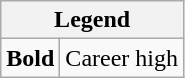<table class="wikitable mw-collapsible mw-collapsed">
<tr>
<th colspan="2">Legend</th>
</tr>
<tr>
<td><strong>Bold</strong></td>
<td>Career high</td>
</tr>
</table>
